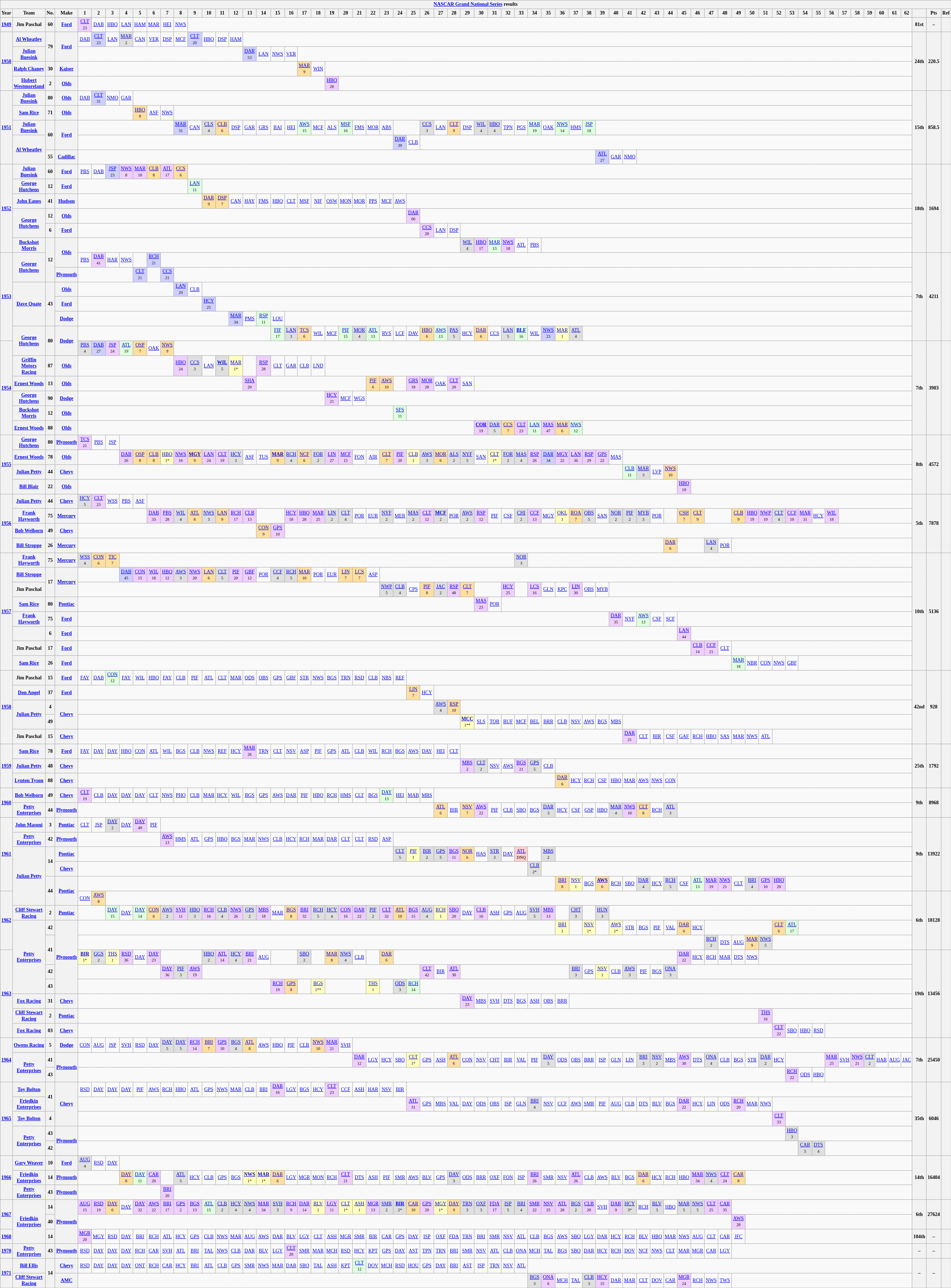<table class="wikitable" style="text-align:center; font-size:75%">
<tr>
<th colspan="69"><a href='#'>NASCAR Grand National Series</a> results</th>
</tr>
<tr>
<th>Year</th>
<th>Team</th>
<th>No.</th>
<th>Make</th>
<th>1</th>
<th>2</th>
<th>3</th>
<th>4</th>
<th>5</th>
<th>6</th>
<th>7</th>
<th>8</th>
<th>9</th>
<th>10</th>
<th>11</th>
<th>12</th>
<th>13</th>
<th>14</th>
<th>15</th>
<th>16</th>
<th>17</th>
<th>18</th>
<th>19</th>
<th>20</th>
<th>21</th>
<th>22</th>
<th>23</th>
<th>24</th>
<th>25</th>
<th>26</th>
<th>27</th>
<th>28</th>
<th>29</th>
<th>30</th>
<th>31</th>
<th>32</th>
<th>33</th>
<th>34</th>
<th>35</th>
<th>36</th>
<th>37</th>
<th>38</th>
<th>39</th>
<th>40</th>
<th>41</th>
<th>42</th>
<th>43</th>
<th>44</th>
<th>45</th>
<th>46</th>
<th>47</th>
<th>48</th>
<th>49</th>
<th>50</th>
<th>51</th>
<th>52</th>
<th>53</th>
<th>54</th>
<th>55</th>
<th>56</th>
<th>57</th>
<th>58</th>
<th>59</th>
<th>60</th>
<th>61</th>
<th>62</th>
<th></th>
<th>Pts</th>
<th>Ref</th>
</tr>
<tr>
<th><a href='#'>1949</a></th>
<th>Jim Paschal</th>
<th>60</th>
<th><a href='#'>Ford</a></th>
<td style="background:#EFCFFF;"><a href='#'>CLT</a> <br><small>23</small></td>
<td><a href='#'>DAB</a></td>
<td><a href='#'>HBO</a></td>
<td><a href='#'>LAN</a></td>
<td><a href='#'>HAM</a></td>
<td><a href='#'>MAR</a></td>
<td><a href='#'>HEI</a></td>
<td><a href='#'>NWS</a></td>
<td colspan="54"></td>
<th>81st</th>
<th>–</th>
<th></th>
</tr>
<tr>
<th rowspan=4><a href='#'>1950</a></th>
<th><a href='#'>Al Wheatley</a></th>
<th rowspan=2>79</th>
<th rowspan=2><a href='#'>Ford</a></th>
<td><a href='#'>DAB</a></td>
<td style="background:#CFCFFF;"><a href='#'>CLT</a> <br><small>23</small></td>
<td><a href='#'>LAN</a></td>
<td style="background:#DFDFDF;"><a href='#'>MAR</a> <br><small>2</small></td>
<td><a href='#'>CAN</a></td>
<td><a href='#'>VER</a></td>
<td><a href='#'>DSP</a></td>
<td><a href='#'>MCF</a></td>
<td style="background:#CFCFFF;"><a href='#'>CLT</a> <br><small>20</small></td>
<td><a href='#'>HBO</a></td>
<td><a href='#'>DSP</a></td>
<td><a href='#'>HAM</a></td>
<td colspan=50></td>
<th rowspan=4>24th</th>
<th rowspan=4>220.5</th>
<th rowspan=4></th>
</tr>
<tr>
<th><a href='#'>Julian Buesink</a></th>
<td colspan=12></td>
<td style="background:#CFCFFF;"><a href='#'>DAR</a> <br><small>53</small></td>
<td><a href='#'>LAN</a></td>
<td><a href='#'>NWS</a></td>
<td><a href='#'>VER</a></td>
<td colspan=46></td>
</tr>
<tr>
<th><a href='#'>Ralph Chaney</a></th>
<th>30</th>
<th><a href='#'>Kaiser</a></th>
<td colspan=16></td>
<td style="background:#FFDF9F;"><a href='#'>MAR</a> <br><small>9</small></td>
<td><a href='#'>WIN</a></td>
<td colspan=44></td>
</tr>
<tr>
<th><a href='#'>Hubert Westmoreland</a></th>
<th>2</th>
<th><a href='#'>Olds</a></th>
<td colspan=18></td>
<td style="background:#EFCFFF;"><a href='#'>HBO</a> <br><small>28</small></td>
<td colspan="43"></td>
</tr>
<tr>
<th rowspan=5><a href='#'>1951</a></th>
<th><a href='#'>Julian Buesink</a></th>
<th>80</th>
<th><a href='#'>Olds</a></th>
<td><a href='#'>DAB</a></td>
<td style="background:#CFCFFF;"><a href='#'>CLT</a> <br><small>31</small></td>
<td><a href='#'>NMO</a></td>
<td><a href='#'>GAR</a></td>
<td colspan=58></td>
<th rowspan=5>15th</th>
<th rowspan=5>858.5</th>
<th rowspan=5></th>
</tr>
<tr>
<th><a href='#'>Sam Rice</a></th>
<th>71</th>
<th><a href='#'>Olds</a></th>
<td colspan=4></td>
<td style="background:#FFDF9F;"><a href='#'>HBO</a> <br><small>8</small></td>
<td><a href='#'>ASF</a></td>
<td><a href='#'>NWS</a></td>
<td colspan=55></td>
</tr>
<tr>
<th><a href='#'>Julian Buesink</a></th>
<th rowspan=2>60</th>
<th rowspan=2><a href='#'>Ford</a></th>
<td colspan=7></td>
<td style="background:#CFCFFF;"><a href='#'>MAR</a> <br><small>31</small></td>
<td><a href='#'>CAN</a></td>
<td style="background:#DFDFDF;"><a href='#'>CLS</a> <br><small>4</small></td>
<td style="background:#FFDF9F;"><a href='#'>CLB</a> <br><small>6</small></td>
<td><a href='#'>DSP</a></td>
<td><a href='#'>GAR</a></td>
<td><a href='#'>GRS</a></td>
<td><a href='#'>BAI</a></td>
<td><a href='#'>HEI</a></td>
<td style="background:#DFFFDF;"><a href='#'>AWS</a> <br><small>15</small></td>
<td><a href='#'>MCF</a></td>
<td><a href='#'>ALS</a></td>
<td style="background:#DFFFDF;"><a href='#'>MSF</a> <br><small>16</small></td>
<td><a href='#'>FMS</a></td>
<td><a href='#'>MOR</a></td>
<td><a href='#'>ABS</a></td>
<td colspan=2></td>
<td style="background:#DFDFDF;"><a href='#'>CCS</a> <br><small>3</small></td>
<td><a href='#'>LAN</a></td>
<td style="background:#FFDF9F;"><a href='#'>CLT</a> <br><small>9</small></td>
<td><a href='#'>DSP</a></td>
<td style="background:#DFDFDF;"><a href='#'>WIL</a> <br><small>4</small></td>
<td style="background:#DFDFDF;"><a href='#'>HBO</a> <br><small>4</small></td>
<td><a href='#'>TPN</a></td>
<td><a href='#'>PGS</a></td>
<td style="background:#DFFFDF;"><a href='#'>MAR</a> <br><small>19</small></td>
<td><a href='#'>OAK</a></td>
<td style="background:#DFFFDF;"><a href='#'>NWS</a> <br><small>14</small></td>
<td><a href='#'>HMS</a></td>
<td style="background:#DFFFDF;"><a href='#'>JSP</a> <br><small>18</small></td>
<td colspan=24></td>
</tr>
<tr>
<th rowspan=2><a href='#'>Al Wheatley</a></th>
<td colspan=23></td>
<td style="background:#CFCFFF;"><a href='#'>DAR</a> <br><small>39</small></td>
<td><a href='#'>CLB</a></td>
<td colspan=37></td>
</tr>
<tr>
<th>55</th>
<th><a href='#'>Cadillac</a></th>
<td colspan=38></td>
<td style="background:#CFCFFF;"><a href='#'>ATL</a> <br><small>27</small></td>
<td><a href='#'>GAR</a></td>
<td><a href='#'>NMO</a></td>
<td colspan="21"></td>
</tr>
<tr>
<th rowspan=6><a href='#'>1952</a></th>
<th><a href='#'>Julian Buesink</a></th>
<th>60</th>
<th><a href='#'>Ford</a></th>
<td><a href='#'>PBS</a></td>
<td><a href='#'>DAB</a></td>
<td style="background:#CFCFFF;"><a href='#'>JSP</a> <br><small>23</small></td>
<td style="background:#EFCFFF;"><a href='#'>NWS</a> <br><small>8</small></td>
<td style="background:#EFCFFF;"><a href='#'>MAR</a> <br><small>10</small></td>
<td style="background:#FFDF9F;"><a href='#'>CLB</a> <br><small>8</small></td>
<td style="background:#EFCFFF;"><a href='#'>ATL</a> <br><small>17</small></td>
<td style="background:#FFDF9F;"><a href='#'>CCS</a> <br><small>6</small></td>
<td colspan=54></td>
<th rowspan=6>18th</th>
<th rowspan=6>1694</th>
<th rowspan=6></th>
</tr>
<tr>
<th><a href='#'>George Hutchens</a></th>
<th>12</th>
<th><a href='#'>Ford</a></th>
<td colspan=8></td>
<td style="background:#DFFFDF;"><a href='#'>LAN</a> <br><small>11</small></td>
<td colspan=53></td>
</tr>
<tr>
<th><a href='#'>John Eanes</a></th>
<th>41</th>
<th><a href='#'>Hudson</a></th>
<td colspan=9></td>
<td style="background:#FFDF9F;"><a href='#'>DAR</a> <br><small>9</small></td>
<td style="background:#FFDF9F;"><a href='#'>DSP</a> <br><small>7</small></td>
<td><a href='#'>CAN</a></td>
<td><a href='#'>HAY</a></td>
<td><a href='#'>FMS</a></td>
<td><a href='#'>HBO</a></td>
<td><a href='#'>CLT</a></td>
<td><a href='#'>MSF</a></td>
<td><a href='#'>NIF</a></td>
<td><a href='#'>OSW</a></td>
<td><a href='#'>MON</a></td>
<td><a href='#'>MOR</a></td>
<td><a href='#'>PPS</a></td>
<td><a href='#'>MCF</a></td>
<td><a href='#'>AWS</a></td>
<td colspan=38></td>
</tr>
<tr>
<th rowspan=2><a href='#'>George Hutchens</a></th>
<th>12</th>
<th><a href='#'>Olds</a></th>
<td colspan=24></td>
<td style="background:#EFCFFF;"><a href='#'>DAR</a> <br><small>66</small></td>
<td colspan=37></td>
</tr>
<tr>
<th>6</th>
<th><a href='#'>Ford</a></th>
<td colspan=25></td>
<td style="background:#EFCFFF;"><a href='#'>CCS</a> <br><small>20</small></td>
<td><a href='#'>LAN</a></td>
<td><a href='#'>DSP</a></td>
<td colspan=34></td>
</tr>
<tr>
<th><a href='#'>Buckshot Morris</a></th>
<th rowspan=3>12</th>
<th rowspan=2><a href='#'>Olds</a></th>
<td colspan=28></td>
<td style="background:#DFDFDF;"><a href='#'>WIL</a> <br><small>4</small></td>
<td style="background:#EFCFFF;"><a href='#'>HBO</a> <br><small>17</small></td>
<td style="background:#DFFFDF;"><a href='#'>MAR</a> <br><small>13</small></td>
<td style="background:#EFCFFF;"><a href='#'>NWS</a> <br><small>18</small></td>
<td><a href='#'>ATL</a></td>
<td><a href='#'>PBS</a></td>
<td colspan="28"></td>
</tr>
<tr>
<th rowspan=6><a href='#'>1953</a></th>
<th rowspan=2><a href='#'>George Hutchens</a></th>
<td><a href='#'>PBS</a></td>
<td style="background:#EFCFFF;"><a href='#'>DAB</a> <br><small>41</small></td>
<td><a href='#'>HAR</a></td>
<td><a href='#'>NWS</a></td>
<td></td>
<td style="background:#CFCFFF;"><a href='#'>RCH</a> <br><small>21</small></td>
<td colspan=56></td>
<th rowspan=6>7th</th>
<th rowspan=6>4211</th>
<th rowspan=6></th>
</tr>
<tr>
<th><a href='#'>Plymouth</a></th>
<td colspan=4></td>
<td style="background:#CFCFFF;"><a href='#'>CLT</a> <br><small>21</small></td>
<td></td>
<td style="background:#CFCFFF;"><a href='#'>CCS</a> <br><small>21</small></td>
<td colspan=55></td>
</tr>
<tr>
<th rowspan=3><a href='#'>Dave Quate</a></th>
<th rowspan=3>43</th>
<th><a href='#'>Olds</a></th>
<td colspan=7></td>
<td style="background:#CFCFFF;"><a href='#'>LAN</a> <br><small>29</small></td>
<td><a href='#'>CLB</a></td>
<td colspan=53></td>
</tr>
<tr>
<th><a href='#'>Ford</a></th>
<td colspan=9></td>
<td style="background:#CFCFFF;"><a href='#'>HCY</a> <br><small>25</small></td>
<td colspan=52></td>
</tr>
<tr>
<th><a href='#'>Dodge</a></th>
<td colspan=11></td>
<td style="background:#CFCFFF;"><a href='#'>MAR</a> <br><small>34</small></td>
<td><a href='#'>PMS</a></td>
<td style="background:#DFFFDF;"><a href='#'>RSP</a> <br><small>11</small></td>
<td><a href='#'>LOU</a></td>
<td colspan=47></td>
</tr>
<tr>
<th rowspan=2><a href='#'>George Hutchens</a></th>
<th rowspan=2>80</th>
<th rowspan=2><a href='#'>Dodge</a></th>
<td colspan=14></td>
<td style="background:#DFFFDF;"><a href='#'>FIF</a> <br><small>17</small></td>
<td style="background:#DFDFDF;"><a href='#'>LAN</a> <br><small>3</small></td>
<td style="background:#FFDF9F;"><a href='#'>TCS</a> <br><small>6</small></td>
<td><a href='#'>WIL</a></td>
<td><a href='#'>MCF</a></td>
<td style="background:#DFFFDF;"><a href='#'>PIF</a> <br><small>15</small></td>
<td style="background:#DFDFDF;"><a href='#'>MOR</a> <br><small>4</small></td>
<td style="background:#DFFFDF;"><a href='#'>ATL</a> <br><small>13</small></td>
<td><a href='#'>RVS</a></td>
<td><a href='#'>LCF</a></td>
<td><a href='#'>DAV</a></td>
<td style="background:#FFDF9F;"><a href='#'>HBO</a> <br><small>6</small></td>
<td style="background:#DFFFDF;"><a href='#'>AWS</a> <br><small>13</small></td>
<td style="background:#DFDFDF;"><a href='#'>PAS</a> <br><small>5</small></td>
<td><a href='#'>HCY</a></td>
<td style="background:#FFDF9F;"><a href='#'>DAR</a> <br><small>6</small></td>
<td><a href='#'>CCS</a></td>
<td style="background:#DFDFDF;"><a href='#'>LAN</a> <br><small>5</small></td>
<td style="background:#DFFFDF;"><strong><a href='#'>BLF</a></strong> <br><small>16</small></td>
<td><a href='#'>WIL</a></td>
<td style="background:#CFCFFF;"><a href='#'>NWS</a> <br><small>23</small></td>
<td style="background:#FFFFBF;"><a href='#'>MAR</a> <br><small>1</small></td>
<td style="background:#DFDFDF;"><a href='#'>ATL</a> <br><small>4</small></td>
<td colspan="25"></td>
</tr>
<tr>
<th rowspan=6><a href='#'>1954</a></th>
<td style="background:#DFDFDF;"><a href='#'>PBS</a> <br><small>4</small></td>
<td style="background:#CFCFFF;"><a href='#'>DAB</a> <br><small>27</small></td>
<td style="background:#EFCFFF;"><a href='#'>JSP</a> <br><small>24</small></td>
<td style="background:#DFFFDF;"><a href='#'>ATL</a> <br><small>19</small></td>
<td style="background:#FFDF9F;"><a href='#'>OSP</a> <br><small>7</small></td>
<td><a href='#'>OAK</a></td>
<td style="background:#FFDF9F;"><a href='#'>NWS</a> <br><small>9</small></td>
<td colspan=55></td>
<th rowspan=6>7th</th>
<th rowspan=6>3903</th>
<th rowspan=6></th>
</tr>
<tr>
<th><a href='#'>Griffin Motors Racing</a></th>
<th>87</th>
<th><a href='#'>Olds</a></th>
<td colspan=7></td>
<td style="background:#EFCFFF;"><a href='#'>HBO</a> <br><small>24</small></td>
<td style="background:#DFDFDF;"><a href='#'>CCS</a> <br><small>3</small></td>
<td><a href='#'>LAN</a></td>
<td style="background:#DFDFDF;"><strong><a href='#'>WIL</a></strong> <br><small>5</small></td>
<td style="background:#FFFFBF;"><a href='#'>MAR</a> <br><small>1*</small></td>
<td></td>
<td style="background:#EFCFFF;"><a href='#'>RSP</a> <br><small>28</small></td>
<td><a href='#'>CLT</a></td>
<td><a href='#'>GAR</a></td>
<td><a href='#'>CLB</a></td>
<td><a href='#'>LND</a></td>
<td colspan=44></td>
</tr>
<tr>
<th><a href='#'>Ernest Woods</a></th>
<th>13</th>
<th><a href='#'>Olds</a></th>
<td colspan=12></td>
<td style="background:#EFCFFF;"><a href='#'>SHA</a> <br><small>20</small></td>
<td colspan=8></td>
<td style="background:#FFDF9F;"><a href='#'>PIF</a> <br><small>6</small></td>
<td style="background:#FFDF9F;"><a href='#'>AWS</a> <br><small>10</small></td>
<td></td>
<td style="background:#EFCFFF;"><a href='#'>GRS</a> <br><small>18</small></td>
<td style="background:#EFCFFF;"><a href='#'>MOR</a> <br><small>28</small></td>
<td><a href='#'>OAK</a></td>
<td style="background:#EFCFFF;"><a href='#'>CLT</a> <br><small>20</small></td>
<td><a href='#'>SAN</a></td>
<td colspan=33></td>
</tr>
<tr>
<th><a href='#'>George Hutchens</a></th>
<th>90</th>
<th><a href='#'>Dodge</a></th>
<td colspan=18></td>
<td style="background:#EFCFFF;"><a href='#'>HCY</a> <br><small>21</small></td>
<td><a href='#'>MCF</a></td>
<td><a href='#'>WGS</a></td>
<td colspan=41></td>
</tr>
<tr>
<th><a href='#'>Buckshot Morris</a></th>
<th>12</th>
<th><a href='#'>Olds</a></th>
<td colspan=23></td>
<td style="background:#DFFFDF;"><a href='#'>SFS</a> <br><small>11</small></td>
<td colspan=38></td>
</tr>
<tr>
<th><a href='#'>Ernest Woods</a></th>
<th>88</th>
<th><a href='#'>Olds</a></th>
<td colspan=29></td>
<td style="background:#EFCFFF;"><strong><a href='#'>COR</a></strong> <br><small>19</small></td>
<td style="background:#DFDFDF;"><a href='#'>DAR</a> <br><small>5</small></td>
<td style="background:#FFDF9F;"><a href='#'>CCS</a> <br><small>7</small></td>
<td style="background:#EFCFFF;"><a href='#'>CLT</a> <br><small>23</small></td>
<td style="background:#DFFFDF;"><a href='#'>LAN</a> <br><small>11</small></td>
<td style="background:#EFCFFF;"><a href='#'>MAS</a> <br><small>47</small></td>
<td style="background:#FFDF9F;"><a href='#'>MAR</a> <br><small>6</small></td>
<td style="background:#DFFFDF;"><a href='#'>NWS</a> <br><small>12</small></td>
<td colspan="25"></td>
</tr>
<tr>
<th rowspan=4><a href='#'>1955</a></th>
<th><a href='#'>George Hutchens</a></th>
<th>80</th>
<th><a href='#'>Plymouth</a></th>
<td style="background:#EFCFFF;"><a href='#'>TCS</a> <br><small>21</small></td>
<td><a href='#'>PBS</a></td>
<td><a href='#'>JSP</a></td>
<td colspan=59></td>
<th rowspan=4>8th</th>
<th rowspan=4>4572</th>
<th rowspan=4></th>
</tr>
<tr>
<th><a href='#'>Ernest Woods</a></th>
<th>78</th>
<th><a href='#'>Olds</a></th>
<td colspan=3></td>
<td style="background:#EFCFFF;"><a href='#'>DAB</a> <br><small>26</small></td>
<td style="background:#FFDF9F;"><a href='#'>OSP</a> <br><small>8</small></td>
<td style="background:#FFDF9F;"><a href='#'>CLB</a> <br><small>8</small></td>
<td style="background:#FFFFBF;"><a href='#'>HBO</a> <br><small>1*</small></td>
<td style="background:#EFCFFF;"><a href='#'>NWS</a> <br><small>16</small></td>
<td style="background:#FFDF9F;"><strong><a href='#'>MGY</a></strong> <br><small>9</small></td>
<td style="background:#EFCFFF;"><a href='#'>LAN</a> <br><small>24</small></td>
<td style="background:#EFCFFF;"><a href='#'>CLT</a> <br><small>19</small></td>
<td style="background:#DFDFDF;"><a href='#'>HCY</a> <br><small>3</small></td>
<td><a href='#'>ASF</a></td>
<td><a href='#'>TUS</a></td>
<td style="background:#FFDF9F;"><strong><a href='#'>MAR</a></strong> <br><small>9</small></td>
<td style="background:#DFDFDF;"><a href='#'>RCH</a> <br><small>4</small></td>
<td style="background:#FFDF9F;"><a href='#'>NCF</a> <br><small>6</small></td>
<td style="background:#DFDFDF;"><a href='#'>FOR</a> <br><small>2</small></td>
<td style="background:#EFCFFF;"><a href='#'>LIN</a> <br><small>27</small></td>
<td style="background:#EFCFFF;"><a href='#'>MCF</a> <br><small>15</small></td>
<td><a href='#'>FON</a></td>
<td><a href='#'>AIR</a></td>
<td style="background:#FFDF9F;"><a href='#'>CLT</a> <br><small>7</small></td>
<td style="background:#EFCFFF;"><a href='#'>PIF</a> <br><small>20</small></td>
<td style="background:#FFFFBF;"><a href='#'>CLB</a> <br><small>1</small></td>
<td style="background:#DFDFDF;"><a href='#'>AWS</a> <br><small>3</small></td>
<td style="background:#FFDF9F;"><a href='#'>MOR</a> <br><small>6</small></td>
<td style="background:#DFDFDF;"><a href='#'>ALS</a> <br><small>2</small></td>
<td style="background:#DFDFDF;"><a href='#'>NYF</a> <br><small>5</small></td>
<td><a href='#'>SAN</a></td>
<td style="background:#FFFFBF;"><a href='#'>CLT</a> <br><small>1*</small></td>
<td style="background:#DFDFDF;"><a href='#'>FOR</a> <br><small>2</small></td>
<td style="background:#DFDFDF;"><a href='#'>MAS</a> <br><small>4</small></td>
<td style="background:#EFCFFF;"><a href='#'>RSP</a> <br><small>26</small></td>
<td style="background:#CFCFFF;"><a href='#'>DAR</a> <br><small>34</small></td>
<td style="background:#EFCFFF;"><a href='#'>MGY</a> <br><small>22</small></td>
<td style="background:#EFCFFF;"><a href='#'>LAN</a> <br><small>36</small></td>
<td style="background:#EFCFFF;"><a href='#'>RSP</a> <br><small>29</small></td>
<td style="background:#EFCFFF;"><a href='#'>GPS</a> <br><small>22</small></td>
<td><a href='#'>MAS</a></td>
<td colspan=22></td>
</tr>
<tr>
<th><a href='#'>Julian Petty</a></th>
<th>44</th>
<th><a href='#'>Chevy</a></th>
<td colspan=40></td>
<td style="background:#DFFFDF;"><a href='#'>CLB</a> <br><small>11</small></td>
<td style="background:#DFDFDF;"><a href='#'>MAR</a> <br><small>3</small></td>
<td><a href='#'>LVP</a></td>
<td style="background:#FFDF9F;"><a href='#'>NWS</a> <br><small>10</small></td>
<td colspan=18></td>
</tr>
<tr>
<th><a href='#'>Bill Blair</a></th>
<th>22</th>
<th><a href='#'>Olds</a></th>
<td colspan=44></td>
<td style="background:#EFCFFF;"><a href='#'>HBO</a> <br><small>19</small></td>
<td colspan="17"></td>
</tr>
<tr>
<th rowspan=4><a href='#'>1956</a></th>
<th><a href='#'>Julian Petty</a></th>
<th>44</th>
<th><a href='#'>Chevy</a></th>
<td style="background:#DFDFDF;"><a href='#'>HCY</a> <br><small>5</small></td>
<td style="background:#EFCFFF;"><a href='#'>CLT</a> <br><small>23</small></td>
<td><a href='#'>WSS</a></td>
<td><a href='#'>PBS</a></td>
<td><a href='#'>ASF</a></td>
<td colspan=57></td>
<th rowspan=4>5th</th>
<th rowspan=4>7878</th>
<th rowspan=4></th>
</tr>
<tr>
<th><a href='#'>Frank Hayworth</a></th>
<th>75</th>
<th><a href='#'>Mercury</a></th>
<td colspan=5></td>
<td style="background:#EFCFFF;"><a href='#'>DAB</a> <br><small>33</small></td>
<td style="background:#EFCFFF;"><a href='#'>PBS</a> <br><small>28</small></td>
<td style="background:#DFDFDF;"><a href='#'>WIL</a> <br><small>4</small></td>
<td style="background:#FFDF9F;"><a href='#'>ATL</a> <br><small>8</small></td>
<td style="background:#DFDFDF;"><a href='#'>NWS</a> <br><small>3</small></td>
<td style="background:#FFDF9F;"><a href='#'>LAN</a> <br><small>9</small></td>
<td style="background:#EFCFFF;"><a href='#'>RCH</a> <br><small>17</small></td>
<td style="background:#EFCFFF;"><a href='#'>CLB</a> <br><small>13</small></td>
<td colspan=2></td>
<td style="background:#EFCFFF;"><a href='#'>HCY</a> <br><small>18</small></td>
<td style="background:#EFCFFF;"><a href='#'>HBO</a> <br><small>28</small></td>
<td style="background:#EFCFFF;"><a href='#'>MAR</a> <br><small>25</small></td>
<td style="background:#DFDFDF;"><a href='#'>LIN</a> <br><small>2</small></td>
<td style="background:#DFDFDF;"><a href='#'>CLT</a> <br><small>4</small></td>
<td><a href='#'>POR</a></td>
<td><a href='#'>EUR</a></td>
<td style="background:#DFDFDF;"><a href='#'>NYF</a> <br><small>2</small></td>
<td><a href='#'>MER</a></td>
<td style="background:#DFDFDF;"><a href='#'>MAS</a> <br><small>2</small></td>
<td style="background:#EFCFFF;"><a href='#'>CLT</a> <br><small>12</small></td>
<td style="background:#DFDFDF;"><strong><a href='#'>MCF</a></strong> <br><small>2</small></td>
<td><a href='#'>POR</a></td>
<td style="background:#DFDFDF;"><a href='#'>AWS</a> <br><small>2</small></td>
<td style="background:#EFCFFF;"><a href='#'>RSP</a> <br><small>12</small></td>
<td><a href='#'>PIF</a></td>
<td><a href='#'>CSF</a></td>
<td style="background:#DFDFDF;"><a href='#'>CHI</a> <br><small>2</small></td>
<td style="background:#EFCFFF;"><a href='#'>CCF</a> <br><small>13</small></td>
<td><a href='#'>MGY</a></td>
<td style="background:#FFFFBF;"><a href='#'>OKL</a> <br><small>1</small></td>
<td style="background:#FFDF9F;"><a href='#'>ROA</a> <br><small>7</small></td>
<td style="background:#DFDFDF;"><a href='#'>OBS</a> <br><small>5</small></td>
<td><a href='#'>SAN</a></td>
<td style="background:#DFDFDF;"><a href='#'>NOR</a> <br><small>2</small></td>
<td style="background:#DFDFDF;"><a href='#'>PIF</a> <br><small>2</small></td>
<td style="background:#DFDFDF;"><a href='#'>MYB</a> <br><small>3</small></td>
<td><a href='#'>POR</a></td>
<td></td>
<td style="background:#FFDF9F;"><a href='#'>CSH</a> <br><small>7</small></td>
<td style="background:#FFDF9F;"><a href='#'>CLT</a> <br><small>9</small></td>
<td colspan=2></td>
<td style="background:#FFDF9F;"><a href='#'>CLB</a> <br><small>9</small></td>
<td style="background:#EFCFFF;"><a href='#'>HBO</a> <br><small>19</small></td>
<td style="background:#EFCFFF;"><a href='#'>NWP</a> <br><small>19</small></td>
<td style="background:#DFDFDF;"><a href='#'>CLT</a> <br><small>4</small></td>
<td style="background:#EFCFFF;"><a href='#'>CCF</a> <br><small>10</small></td>
<td style="background:#EFCFFF;"><a href='#'>MAR</a> <br><small>31</small></td>
<td><a href='#'>HCY</a></td>
<td style="background:#EFCFFF;"><a href='#'>WIL</a> <br><small>18</small></td>
<td colspan="6"></td>
</tr>
<tr>
<th><a href='#'>Bob Welborn</a></th>
<th>49</th>
<th><a href='#'>Chevy</a></th>
<td colspan=13></td>
<td style="background:#FFDF9F;"><a href='#'>CON</a> <br><small>9</small></td>
<td style="background:#EFCFFF;"><a href='#'>GPS</a> <br><small>10</small></td>
<td colspan=47></td>
</tr>
<tr>
<th><a href='#'>Bill Stroppe</a></th>
<th>26</th>
<th><a href='#'>Mercury</a></th>
<td colspan=43></td>
<td style="background:#FFDF9F;"><a href='#'>DAR</a> <br><small>6</small></td>
<td colspan=2></td>
<td style="background:#DFDFDF;"><a href='#'>LAN</a> <br><small>4</small></td>
<td><a href='#'>POR</a></td>
<td colspan=14></td>
</tr>
<tr>
<th rowspan=8><a href='#'>1957</a></th>
<th><a href='#'>Frank Hayworth</a></th>
<th>75</th>
<th><a href='#'>Mercury</a></th>
<td style="background:#DFDFDF;"><a href='#'>WSS</a> <br><small>4</small></td>
<td style="background:#FFDF9F;"><a href='#'>CON</a> <br><small>6</small></td>
<td style="background:#FFDF9F;"><a href='#'>TIC</a> <br><small>7</small></td>
<td colspan=29></td>
<td style="background:#DFDFDF;"><a href='#'>NOR</a> <br><small>3</small></td>
<td colspan=29></td>
<th rowspan=8>10th</th>
<th rowspan=8>5136</th>
<th rowspan=8></th>
</tr>
<tr>
<th><a href='#'>Bill Stroppe</a></th>
<th rowspan=2>17</th>
<th rowspan=2><a href='#'>Mercury</a></th>
<td colspan=3></td>
<td style="background:#CFCFFF;"><a href='#'>DAB</a> <br><small>45</small></td>
<td style="background:#EFCFFF;"><a href='#'>CON</a> <br><small>15</small></td>
<td style="background:#EFCFFF;"><a href='#'>WIL</a> <br><small>18</small></td>
<td style="background:#EFCFFF;"><a href='#'>HBO</a> <br><small>12</small></td>
<td style="background:#DFDFDF;"><a href='#'>AWS</a> <br><small>3</small></td>
<td style="background:#EFCFFF;"><a href='#'>NWS</a> <br><small>20</small></td>
<td style="background:#FFDF9F;"><a href='#'>LAN</a> <br><small>6</small></td>
<td style="background:#DFDFDF;"><a href='#'>CLT</a> <br><small>5</small></td>
<td style="background:#EFCFFF;"><a href='#'>PIF</a> <br><small>20</small></td>
<td style="background:#EFCFFF;"><a href='#'>GBF</a> <br><small>12</small></td>
<td><a href='#'>POR</a></td>
<td style="background:#DFDFDF;"><a href='#'>CCF</a> <br><small>4</small></td>
<td style="background:#DFDFDF;"><a href='#'>RCH</a> <br><small>5</small></td>
<td style="background:#FFDF9F;"><a href='#'>MAR</a> <br><small>10</small></td>
<td><a href='#'>POR</a></td>
<td><a href='#'>EUR</a></td>
<td style="background:#FFDF9F;"><a href='#'>LIN</a> <br><small>7</small></td>
<td style="background:#FFDF9F;"><a href='#'>LCS</a> <br><small>7</small></td>
<td><a href='#'>ASP</a></td>
<td colspan=40></td>
</tr>
<tr>
<th>Jim Paschal</th>
<td colspan=22></td>
<td style="background:#DFDFDF;"><a href='#'>NWP</a> <br><small>5</small></td>
<td style="background:#DFDFDF;"><a href='#'>CLB</a> <br><small>4</small></td>
<td><a href='#'>CPS</a></td>
<td style="background:#FFDF9F;"><a href='#'>PIF</a> <br><small>8</small></td>
<td style="background:#DFDFDF;"><a href='#'>JAC</a> <br><small>2</small></td>
<td style="background:#EFCFFF;"><a href='#'>RSP</a> <br><small>48</small></td>
<td style="background:#FFDF9F;"><a href='#'>CLT</a> <br><small>7</small></td>
<td colspan=2></td>
<td style="background:#EFCFFF;"><a href='#'>HCY</a> <br><small>25</small></td>
<td></td>
<td style="background:#EFCFFF;"><a href='#'>LCS</a> <br><small>16</small></td>
<td><a href='#'>GLN</a></td>
<td><a href='#'>KPC</a></td>
<td style="background:#EFCFFF;"><a href='#'>LIN</a> <br><small>30</small></td>
<td><a href='#'>OBS</a></td>
<td><a href='#'>MYB</a></td>
<td colspan=23></td>
</tr>
<tr>
<th><a href='#'>Sam Rice</a></th>
<th>80</th>
<th><a href='#'>Pontiac</a></th>
<td colspan=29></td>
<td style="background:#EFCFFF;"><a href='#'>MAS</a> <br><small>23</small></td>
<td><a href='#'>POR</a></td>
<td colspan=31></td>
</tr>
<tr>
<th><a href='#'>Frank Hayworth</a></th>
<th>75</th>
<th><a href='#'>Ford</a></th>
<td colspan=39></td>
<td style="background:#EFCFFF;"><a href='#'>DAR</a> <br><small>35</small></td>
<td><a href='#'>NYF</a></td>
<td style="background:#DFFFDF;"><a href='#'>AWS</a> <br><small>13</small></td>
<td><a href='#'>CSF</a></td>
<td><a href='#'>SCF</a></td>
<td colspan=18></td>
</tr>
<tr>
<th></th>
<th>6</th>
<th><a href='#'>Ford</a></th>
<td colspan=44></td>
<td style="background:#EFCFFF;"><a href='#'>LAN</a> <br><small>44</small></td>
<td colspan=17></td>
</tr>
<tr>
<th>Jim Paschal</th>
<th>17</th>
<th><a href='#'>Ford</a></th>
<td colspan=45></td>
<td style="background:#EFCFFF;"><a href='#'>CLB</a> <br><small>14</small></td>
<td style="background:#EFCFFF;"><a href='#'>CCF</a> <br><small>21</small></td>
<td><a href='#'>CLT</a></td>
<td colspan=14></td>
</tr>
<tr>
<th><a href='#'>Sam Rice</a></th>
<th>26</th>
<th><a href='#'>Ford</a></th>
<td colspan=48></td>
<td style="background:#DFFFDF;"><a href='#'>MAR</a> <br><small>18</small></td>
<td><a href='#'>NBR</a></td>
<td><a href='#'>CON</a></td>
<td><a href='#'>NWS</a></td>
<td><a href='#'>GBF</a></td>
<td colspan="9"></td>
</tr>
<tr>
<th rowspan=5><a href='#'>1958</a></th>
<th>Jim Paschal</th>
<th>15</th>
<th><a href='#'>Ford</a></th>
<td><a href='#'>FAY</a></td>
<td><a href='#'>DAB</a></td>
<td style="background:#DFFFDF;"><a href='#'>CON</a> <br><small>12</small></td>
<td><a href='#'>FAY</a></td>
<td><a href='#'>WIL</a></td>
<td><a href='#'>HBO</a></td>
<td><a href='#'>FAY</a></td>
<td><a href='#'>CLB</a></td>
<td><a href='#'>PIF</a></td>
<td><a href='#'>ATL</a></td>
<td><a href='#'>CLT</a></td>
<td><a href='#'>MAR</a></td>
<td><a href='#'>ODS</a></td>
<td><a href='#'>OBS</a></td>
<td><a href='#'>GPS</a></td>
<td><a href='#'>GBF</a></td>
<td><a href='#'>STR</a></td>
<td><a href='#'>NWS</a></td>
<td><a href='#'>BGS</a></td>
<td><a href='#'>TRN</a></td>
<td><a href='#'>RSD</a></td>
<td><a href='#'>CLB</a></td>
<td><a href='#'>NBS</a></td>
<td><a href='#'>REF</a></td>
<td colspan=38></td>
<th rowspan=5>42nd</th>
<th rowspan=5>928</th>
<th rowspan=5></th>
</tr>
<tr>
<th><a href='#'>Don Angel</a></th>
<th>37</th>
<th><a href='#'>Ford</a></th>
<td colspan=24></td>
<td style="background:#FFDF9F;"><a href='#'>LIN</a> <br><small>7</small></td>
<td><a href='#'>HCY</a></td>
<td colspan=36></td>
</tr>
<tr>
<th rowspan=2><a href='#'>Julian Petty</a></th>
<th>4</th>
<th rowspan=2><a href='#'>Chevy</a></th>
<td colspan=26></td>
<td style="background:#DFDFDF;"><a href='#'>AWS</a> <br><small>4</small></td>
<td style="background:#FFDF9F;"><a href='#'>RSP</a> <br><small>10</small></td>
<td colspan=34></td>
</tr>
<tr>
<th>49</th>
<td colspan=28></td>
<td style="background:#FFFFBF;"><strong><a href='#'>MCC</a></strong> <br><small>1**</small></td>
<td><a href='#'>SLS</a></td>
<td><a href='#'>TOR</a></td>
<td><a href='#'>BUF</a></td>
<td><a href='#'>MCF</a></td>
<td><a href='#'>BEL</a></td>
<td><a href='#'>BRR</a></td>
<td><a href='#'>CLB</a></td>
<td><a href='#'>NSV</a></td>
<td><a href='#'>AWS</a></td>
<td><a href='#'>BGS</a></td>
<td><a href='#'>MBS</a></td>
<td colspan=22></td>
</tr>
<tr>
<th>Jim Paschal</th>
<th>15</th>
<th><a href='#'>Chevy</a></th>
<td colspan=40></td>
<td style="background:#EFCFFF;"><a href='#'>DAR</a> <br><small>21</small></td>
<td><a href='#'>CLT</a></td>
<td><a href='#'>BIR</a></td>
<td><a href='#'>CSF</a></td>
<td><a href='#'>GAF</a></td>
<td><a href='#'>RCH</a></td>
<td><a href='#'>HBO</a></td>
<td><a href='#'>SAS</a></td>
<td><a href='#'>MAR</a></td>
<td><a href='#'>NWS</a></td>
<td><a href='#'>ATL</a></td>
<td colspan="11"></td>
</tr>
<tr>
<th rowspan=3><a href='#'>1959</a></th>
<th><a href='#'>Sam Rice</a></th>
<th>78</th>
<th><a href='#'>Ford</a></th>
<td><a href='#'>FAY</a></td>
<td><a href='#'>DAY</a></td>
<td><a href='#'>DAY</a></td>
<td><a href='#'>HBO</a></td>
<td><a href='#'>CON</a></td>
<td><a href='#'>ATL</a></td>
<td><a href='#'>WIL</a></td>
<td><a href='#'>BGS</a></td>
<td><a href='#'>CLB</a></td>
<td><a href='#'>NWS</a></td>
<td><a href='#'>REF</a></td>
<td><a href='#'>HCY</a></td>
<td style="background:#EFCFFF;"><a href='#'>MAR</a> <br><small>26</small></td>
<td><a href='#'>TRN</a></td>
<td><a href='#'>CLT</a></td>
<td><a href='#'>NSV</a></td>
<td><a href='#'>ASP</a></td>
<td><a href='#'>PIF</a></td>
<td><a href='#'>GPS</a></td>
<td><a href='#'>ATL</a></td>
<td><a href='#'>CLB</a></td>
<td><a href='#'>WIL</a></td>
<td><a href='#'>RCH</a></td>
<td><a href='#'>BGS</a></td>
<td><a href='#'>AWS</a></td>
<td><a href='#'>DAY</a></td>
<td><a href='#'>HEI</a></td>
<td><a href='#'>CLT</a></td>
<td colspan=34></td>
<th rowspan=3>25th</th>
<th rowspan=3>1792</th>
<th rowspan=3></th>
</tr>
<tr>
<th><a href='#'>Julian Petty</a></th>
<th>48</th>
<th><a href='#'>Chevy</a></th>
<td colspan=28></td>
<td style="background:#EFCFFF;"><a href='#'>MBS</a> <br><small>2</small></td>
<td style="background:#DFDFDF;"><a href='#'>CLT</a> <br><small>2</small></td>
<td><a href='#'>NSV</a></td>
<td><a href='#'>AWS</a></td>
<td style="background:#EFCFFF;"><a href='#'>BGS</a> <br><small>21</small></td>
<td style="background:#DFDFDF;"><a href='#'>GPS</a> <br><small>5</small></td>
<td><a href='#'>CLB</a></td>
<td colspan=27></td>
</tr>
<tr>
<th><a href='#'>Lynton Tyson</a></th>
<th>88</th>
<th><a href='#'>Chevy</a></th>
<td colspan=35></td>
<td style="background:#FFDF9F;"><a href='#'>DAR</a> <br><small>6</small></td>
<td><a href='#'>HCY</a></td>
<td><a href='#'>RCH</a></td>
<td><a href='#'>CSF</a></td>
<td><a href='#'>HBO</a></td>
<td><a href='#'>MAR</a></td>
<td><a href='#'>AWS</a></td>
<td><a href='#'>NWS</a></td>
<td><a href='#'>CON</a></td>
<td colspan="18"></td>
</tr>
<tr>
<th rowspan=2><a href='#'>1960</a></th>
<th><a href='#'>Bob Welborn</a></th>
<th>49</th>
<th><a href='#'>Chevy</a></th>
<td style="background:#EFCFFF;"><a href='#'>CLT</a> <br><small>19</small></td>
<td><a href='#'>CLB</a></td>
<td><a href='#'>DAY</a></td>
<td><a href='#'>DAY</a></td>
<td><a href='#'>DAY</a></td>
<td><a href='#'>CLT</a></td>
<td><a href='#'>NWS</a></td>
<td><a href='#'>PHO</a></td>
<td><a href='#'>CLB</a></td>
<td><a href='#'>MAR</a></td>
<td><a href='#'>HCY</a></td>
<td><a href='#'>WIL</a></td>
<td><a href='#'>BGS</a></td>
<td><a href='#'>GPS</a></td>
<td><a href='#'>AWS</a></td>
<td><a href='#'>DAR</a></td>
<td><a href='#'>PIF</a></td>
<td><a href='#'>HBO</a></td>
<td><a href='#'>RCH</a></td>
<td><a href='#'>HMS</a></td>
<td><a href='#'>CLT</a></td>
<td><a href='#'>BGS</a></td>
<td style="background:#DFFFDF;"><a href='#'>DAY</a> <br><small>13</small></td>
<td><a href='#'>HEI</a></td>
<td><a href='#'>MAB</a></td>
<td><a href='#'>MBS</a></td>
<td colspan=36></td>
<th rowspan=2>9th</th>
<th rowspan=2>8968</th>
<th rowspan=2></th>
</tr>
<tr>
<th><a href='#'>Petty Enterprises</a></th>
<th>44</th>
<th><a href='#'>Plymouth</a></th>
<td colspan=26></td>
<td style="background:#FFDF9F;"><a href='#'>ATL</a> <br><small>6</small></td>
<td><a href='#'>BIR</a></td>
<td style="background:#FFDF9F;"><a href='#'>NSV</a> <br><small>7</small></td>
<td style="background:#EFCFFF;"><a href='#'>AWS</a> <br><small>22</small></td>
<td><a href='#'>PIF</a></td>
<td><a href='#'>CLB</a></td>
<td><a href='#'>SBO</a></td>
<td><a href='#'>BGS</a></td>
<td style="background:#DFDFDF;"><a href='#'>DAR</a> <br><small>3</small></td>
<td><a href='#'>HCY</a></td>
<td><a href='#'>CSF</a></td>
<td><a href='#'>GSP</a></td>
<td><a href='#'>HBO</a></td>
<td style="background:#DFDFDF;"><a href='#'>MAR</a> <br><small>4</small></td>
<td style="background:#EFCFFF;"><a href='#'>NWS</a> <br><small>10</small></td>
<td style="background:#FFDF9F;"><a href='#'>CLT</a> <br><small>8</small></td>
<td><a href='#'>RCH</a></td>
<td style="background:#DFDFDF;"><a href='#'>ATL</a> <br><small>3</small></td>
<td colspan="18"></td>
</tr>
<tr>
<th rowspan=5><a href='#'>1961</a></th>
<th><a href='#'>John Masoni</a></th>
<th>3</th>
<th><a href='#'>Pontiac</a></th>
<td><a href='#'>CLT</a></td>
<td><a href='#'>JSP</a></td>
<td style="background:#DFDFDF;"><a href='#'>DAY</a> <br><small>2</small></td>
<td><a href='#'>DAY</a></td>
<td style="background:#EFCFFF;"><a href='#'>DAY</a> <br><small>49</small></td>
<td><a href='#'>PIF</a></td>
<td colspan=56></td>
<th rowspan=5>9th</th>
<th rowspan=5>13922</th>
<th rowspan=5></th>
</tr>
<tr>
<th><a href='#'>Petty Enterprises</a></th>
<th>42</th>
<th><a href='#'>Plymouth</a></th>
<td colspan=6></td>
<td style="background:#EFCFFF;"><a href='#'>AWS</a> <br><small>13</small></td>
<td><a href='#'>HMS</a></td>
<td><a href='#'>ATL</a></td>
<td><a href='#'>GPS</a></td>
<td><a href='#'>HBO</a></td>
<td><a href='#'>BGS</a></td>
<td><a href='#'>MAR</a></td>
<td><a href='#'>NWS</a></td>
<td><a href='#'>CLB</a></td>
<td><a href='#'>HCY</a></td>
<td><a href='#'>RCH</a></td>
<td><a href='#'>MAR</a></td>
<td><a href='#'>DAR</a></td>
<td><a href='#'>CLT</a></td>
<td><a href='#'>CLT</a></td>
<td><a href='#'>RSD</a></td>
<td><a href='#'>ASP</a></td>
<td colspan=39></td>
</tr>
<tr>
<th rowspan=4><a href='#'>Julian Petty</a></th>
<th rowspan=2>14</th>
<th><a href='#'>Pontiac</a></th>
<td colspan=23></td>
<td style="background:#DFDFDF;"><a href='#'>CLT</a> <br><small>5</small></td>
<td style="background:#FFFFBF;"><a href='#'>PIF</a> <br><small>1</small></td>
<td style="background:#DFDFDF;"><a href='#'>BIR</a> <br><small>2</small></td>
<td style="background:#DFDFDF;"><a href='#'>GPS</a> <br><small>5</small></td>
<td style="background:#EFCFFF;"><a href='#'>BGS</a> <br><small>11</small></td>
<td style="background:#FFDF9F;"><a href='#'>NOR</a> <br><small>6</small></td>
<td><a href='#'>HAS</a></td>
<td style="background:#DFDFDF;"><a href='#'>STR</a> <br><small>3</small></td>
<td><a href='#'>DAY</a></td>
<td style="background:#FFCFCF;"><a href='#'>ATL</a> <br><small>DNQ</small></td>
<td></td>
<td style="background:#DFDFDF;"><a href='#'>MBS</a> <br><small>2</small></td>
<td colspan=27></td>
</tr>
<tr>
<th><a href='#'>Chevy</a></th>
<td colspan=33></td>
<td style="background:#DFDFDF;"><a href='#'>CLB</a> <br><small>2*</small></td>
<td colspan=28></td>
</tr>
<tr>
<th rowspan=2>44</th>
<th rowspan=2><a href='#'>Pontiac</a></th>
<td colspan=35></td>
<td style="background:#FFDF9F;"><a href='#'>BRI</a> <br><small>8</small></td>
<td style="background:#FFFFBF;"><a href='#'>NSV</a> <br><small>1</small></td>
<td><a href='#'>BGS</a></td>
<td style="background:#FFDF9F;"><strong><a href='#'>AWS</a></strong> <br><small>6</small></td>
<td><a href='#'>RCH</a></td>
<td><a href='#'>SBO</a></td>
<td style="background:#DFDFDF;"><a href='#'>DAR</a> <br><small>4</small></td>
<td><a href='#'>HCY</a></td>
<td style="background:#DFDFDF;"><a href='#'>RCH</a> <br><small>5</small></td>
<td><a href='#'>CSF</a></td>
<td style="background:#DFFFDF;"><a href='#'>ATL</a> <br><small>13</small></td>
<td style="background:#EFCFFF;"><a href='#'>MAR</a> <br><small>19</small></td>
<td style="background:#EFCFFF;"><a href='#'>NWS</a> <br><small>21</small></td>
<td><a href='#'>CLT</a></td>
<td style="background:#DFDFDF;"><a href='#'>BRI</a> <br><small>4</small></td>
<td style="background:#EFCFFF;"><a href='#'>GPS</a> <br><small>10</small></td>
<td style="background:#EFCFFF;"><a href='#'>HBO</a> <br><small>20</small></td>
<td colspan="10"></td>
</tr>
<tr>
<th rowspan=4><a href='#'>1962</a></th>
<td><a href='#'>CON</a></td>
<td style="background:#FFDF9F;"><a href='#'>AWS</a> <br><small>8</small></td>
<td colspan=60></td>
<th rowspan=4>6th</th>
<th rowspan=4>18128</th>
<th rowspan=4></th>
</tr>
<tr>
<th><a href='#'>Cliff Stewart Racing</a></th>
<th>2</th>
<th><a href='#'>Pontiac</a></th>
<td colspan=2></td>
<td style="background:#DFFFDF;"><a href='#'>DAY</a> <br><small>15</small></td>
<td><a href='#'>DAY</a></td>
<td style="background:#DFFFDF;"><a href='#'>DAY</a> <br><small>14</small></td>
<td style="background:#FFDF9F;"><a href='#'>CON</a> <br><small>6</small></td>
<td style="background:#DFDFDF;"><a href='#'>AWS</a> <br><small>2</small></td>
<td style="background:#EFCFFF;"><a href='#'>SVH</a> <br><small>11</small></td>
<td style="background:#DFDFDF;"><a href='#'>HBO</a> <br><small>3</small></td>
<td style="background:#EFCFFF;"><a href='#'>RCH</a> <br><small>16</small></td>
<td style="background:#DFDFDF;"><a href='#'>CLB</a> <br><small>4</small></td>
<td style="background:#EFCFFF;"><a href='#'>NWS</a> <br><small>26</small></td>
<td style="background:#DFDFDF;"><a href='#'>GPS</a> <br><small>2</small></td>
<td style="background:#EFCFFF;"><a href='#'>MBS</a> <br><small>18</small></td>
<td><a href='#'>MAR</a></td>
<td style="background:#FFDF9F;"><a href='#'>BGS</a> <br><small>8</small></td>
<td style="background:#EFCFFF;"><a href='#'>BRI</a> <br><small>32</small></td>
<td style="background:#DFDFDF;"><a href='#'>RCH</a> <br><small>5</small></td>
<td style="background:#DFDFDF;"><a href='#'>HCY</a> <br><small>4</small></td>
<td style="background:#EFCFFF;"><a href='#'>CON</a> <br><small>16</small></td>
<td style="background:#EFCFFF;"><a href='#'>DAR</a> <br><small>22</small></td>
<td style="background:#DFDFDF;"><a href='#'>PIF</a> <br><small>2</small></td>
<td style="background:#EFCFFF;"><a href='#'>CLT</a> <br><small>32</small></td>
<td style="background:#FFDF9F;"><a href='#'>ATL</a> <br><small>10</small></td>
<td style="background:#EFCFFF;"><a href='#'>BGS</a> <br><small>15</small></td>
<td style="background:#DFDFDF;"><a href='#'>AUG</a> <br><small>4</small></td>
<td style="background:#FFFFBF;"><a href='#'>RCH</a> <br><small>1</small></td>
<td style="background:#EFCFFF;"><a href='#'>SBO</a> <br><small>20</small></td>
<td><a href='#'>DAY</a></td>
<td style="background:#EFCFFF;"><a href='#'>CLB</a> <br><small>16</small></td>
<td><a href='#'>ASH</a></td>
<td><a href='#'>GPS</a></td>
<td><a href='#'>AUG</a></td>
<td style="background:#DFDFDF;"><a href='#'>SVH</a> <br><small>5</small></td>
<td style="background:#EFCFFF;"><a href='#'>MBS</a> <br><small>13</small></td>
<td></td>
<td style="background:#DFDFDF;"><a href='#'>CHT</a> <br><small>3</small></td>
<td></td>
<td style="background:#DFDFDF;"><a href='#'>HUN</a> <br><small>3</small></td>
<td colspan=23></td>
</tr>
<tr>
<th rowspan=5><a href='#'>Petty Enterprises</a></th>
<th>42</th>
<th rowspan=5><a href='#'>Plymouth</a></th>
<td colspan=35></td>
<td style="background:#FFFFBF;"><a href='#'>BRI</a> <br><small>1</small></td>
<td></td>
<td style="background:#FFFFBF;"><a href='#'>NSV</a> <br><small>1*</small></td>
<td></td>
<td style="background:#FFFFBF;"><a href='#'>AWS</a> <br><small>1*</small></td>
<td><a href='#'>STR</a></td>
<td><a href='#'>BGS</a></td>
<td><a href='#'>PIF</a></td>
<td><a href='#'>VAL</a></td>
<td style="background:#FFDF9F;"><a href='#'>DAR</a> <br><small>6</small></td>
<td><a href='#'>HCY</a></td>
<td colspan=5></td>
<td style="background:#FFDF9F;"><a href='#'>CLT</a> <br><small>6</small></td>
<td style="background:#DFFFDF;"><a href='#'>ATL</a> <br><small>17</small></td>
<td colspan="9"></td>
</tr>
<tr>
<th rowspan=2>41</th>
<td colspan=46></td>
<td style="background:#DFDFDF;"><a href='#'>RCH</a> <br><small>2</small></td>
<td><a href='#'>DTS</a></td>
<td><a href='#'>AUG</a></td>
<td style="background:#FFDF9F;"><a href='#'>MAR</a> <br><small>9</small></td>
<td style="background:#DFDFDF;"><a href='#'>NWS</a> <br><small>5</small></td>
<td colspan=11></td>
</tr>
<tr>
<th rowspan=6><a href='#'>1963</a></th>
<td style="background:#FFFFBF;"><strong><a href='#'>BIR</a></strong> <br><small>1*</small></td>
<td style="background:#DFDFDF;"><a href='#'>GGS</a> <br><small>2</small></td>
<td style="background:#FFFFBF;"><a href='#'>THS</a> <br><small>1</small></td>
<td style="background:#EFCFFF;"><a href='#'>RSD</a> <br><small>36</small></td>
<td><a href='#'>DAY</a></td>
<td style="background:#EFCFFF;"><a href='#'>DAY</a> <br><small>23</small></td>
<td colspan=3></td>
<td style="background:#DFDFDF;"><a href='#'>HBO</a> <br><small>2</small></td>
<td style="background:#EFCFFF;"><a href='#'>ATL</a> <br><small>14</small></td>
<td style="background:#DFDFDF;"><a href='#'>HCY</a> <br><small>4</small></td>
<td style="background:#EFCFFF;"><a href='#'>BRI</a> <br><small>21</small></td>
<td><a href='#'>AUG</a></td>
<td colspan=2></td>
<td style="background:#DFDFDF;"><a href='#'>SBO</a> <br><small>2</small></td>
<td></td>
<td style="background:#FFDF9F;"><a href='#'>MAR</a> <br><small>8</small></td>
<td style="background:#DFDFDF;"><a href='#'>NWS</a> <br><small>4</small></td>
<td><a href='#'>CLB</a></td>
<td></td>
<td style="background:#FFDF9F;"><a href='#'>DAR</a> <br><small>6</small></td>
<td colspan=21></td>
<td style="background:#EFCFFF;"><a href='#'>DAR</a> <br><small>22</small></td>
<td><a href='#'>HCY</a></td>
<td><a href='#'>RCH</a></td>
<td><a href='#'>MAR</a></td>
<td><a href='#'>DTS</a></td>
<td><a href='#'>NWS</a></td>
<td colspan=12></td>
<th rowspan=6>19th</th>
<th rowspan=6>13456</th>
<th rowspan=6></th>
</tr>
<tr>
<th>42</th>
<td colspan=6></td>
<td style="background:#EFCFFF;"><a href='#'>DAY</a> <br><small>36</small></td>
<td style="background:#DFDFDF;"><a href='#'>PIF</a> <br><small>3</small></td>
<td style="background:#EFCFFF;"><a href='#'>AWS</a> <br><small>19</small></td>
<td colspan=16></td>
<td style="background:#EFCFFF;"><a href='#'>CLT</a> <br><small>42</small></td>
<td><a href='#'>BIR</a></td>
<td style="background:#EFCFFF;"><a href='#'>ATL</a> <br><small>30</small></td>
<td colspan=8></td>
<td style="background:#DFDFDF;"><a href='#'>BRI</a> <br><small>3</small></td>
<td><a href='#'>GPS</a></td>
<td style="background:#FFFFBF;"><a href='#'>NSV</a> <br><small>1</small></td>
<td><a href='#'>CLB</a></td>
<td style="background:#DFDFDF;"><a href='#'>AWS</a> <br><small>3</small></td>
<td><a href='#'>PIF</a></td>
<td><a href='#'>BGS</a></td>
<td style="background:#DFDFDF;"><a href='#'>ONA</a> <br><small>3</small></td>
<td colspan=18></td>
</tr>
<tr>
<th>43</th>
<td colspan=14></td>
<td style="background:#EFCFFF;"><a href='#'>RCH</a> <br><small>19</small></td>
<td style="background:#FFDF9F;"><a href='#'>GPS</a> <br><small>8</small></td>
<td></td>
<td style="background:#FFFFBF;"><a href='#'>BGS</a> <br><small>1**</small></td>
<td colspan=3></td>
<td style="background:#FFFFBF;"><a href='#'>THS</a> <br><small>1</small></td>
<td></td>
<td style="background:#DFDFDF;"><a href='#'>ODS</a> <br><small>3</small></td>
<td style="background:#DFFFDF;"><a href='#'>RCH</a> <br><small>14</small></td>
<td colspan=37></td>
</tr>
<tr>
<th><a href='#'>Fox Racing</a></th>
<th>31</th>
<th><a href='#'>Chevy</a></th>
<td colspan=28></td>
<td style="background:#EFCFFF;"><a href='#'>DAY</a> <br><small>23</small></td>
<td><a href='#'>MBS</a></td>
<td><a href='#'>SVH</a></td>
<td><a href='#'>DTS</a></td>
<td><a href='#'>BGS</a></td>
<td><a href='#'>ASH</a></td>
<td><a href='#'>OBS</a></td>
<td><a href='#'>BRR</a></td>
<td colspan=26></td>
</tr>
<tr>
<th><a href='#'>Cliff Stewart Racing</a></th>
<th>2</th>
<th><a href='#'>Pontiac</a></th>
<td colspan=50></td>
<td style="background:#EFCFFF;"><a href='#'>THS</a> <br><small>16</small></td>
<td colspan=11></td>
</tr>
<tr>
<th><a href='#'>Fox Racing</a></th>
<th>03</th>
<th><a href='#'>Chevy</a></th>
<td colspan=51></td>
<td style="background:#EFCFFF;"><a href='#'>CLT</a> <br><small>22</small></td>
<td><a href='#'>SBO</a></td>
<td><a href='#'>HBO</a></td>
<td><a href='#'>RSD</a></td>
<td colspan="7"></td>
</tr>
<tr>
<th rowspan=3><a href='#'>1964</a></th>
<th><a href='#'>Owens Racing</a></th>
<th>5</th>
<th><a href='#'>Dodge</a></th>
<td><a href='#'>CON</a></td>
<td><a href='#'>AUG</a></td>
<td><a href='#'>JSP</a></td>
<td><a href='#'>SVH</a></td>
<td><a href='#'>RSD</a></td>
<td><a href='#'>DAY</a></td>
<td style="background:#DFDFDF;"><a href='#'>DAY</a> <br><small>5</small></td>
<td style="background:#DFDFDF;"><a href='#'>DAY</a> <br><small>5</small></td>
<td style="background:#EFCFFF;"><a href='#'>RCH</a> <br><small>14</small></td>
<td style="background:#FFDF9F;"><a href='#'>BRI</a> <br><small>7</small></td>
<td style="background:#EFCFFF;"><a href='#'>GPS</a> <br><small>10</small></td>
<td style="background:#DFDFDF;"><a href='#'>BGS</a> <br><small>4</small></td>
<td style="background:#FFDF9F;"><a href='#'>ATL</a> <br><small>8</small></td>
<td><a href='#'>AWS</a></td>
<td><a href='#'>HBO</a></td>
<td><a href='#'>PIF</a></td>
<td><a href='#'>CLB</a></td>
<td style="background:#FFDF9F;"><a href='#'>NWS</a> <br><small>10</small></td>
<td style="background:#EFCFFF;"><a href='#'>MAR</a> <br><small>21</small></td>
<td><a href='#'>SVH</a></td>
<td colspan=42></td>
<th rowspan=3>7th</th>
<th rowspan=3>25450</th>
<th rowspan=3></th>
</tr>
<tr>
<th rowspan=2><a href='#'>Petty Enterprises</a></th>
<th>41</th>
<th rowspan=2><a href='#'>Plymouth</a></th>
<td colspan=20></td>
<td style="background:#EFCFFF;"><a href='#'>DAR</a> <br><small>12</small></td>
<td><a href='#'>LGY</a></td>
<td><a href='#'>HCY</a></td>
<td><a href='#'>SBO</a></td>
<td style="background:#FFFFBF;"><a href='#'>CLT</a> <br><small>1*</small></td>
<td><a href='#'>GPS</a></td>
<td><a href='#'>ASH</a></td>
<td style="background:#FFDF9F;"><a href='#'>ATL</a> <br><small>6</small></td>
<td><a href='#'>CON</a></td>
<td><a href='#'>NSV</a></td>
<td><a href='#'>CHT</a></td>
<td><a href='#'>BIR</a></td>
<td><a href='#'>VAL</a></td>
<td><a href='#'>PIF</a></td>
<td style="background:#DFDFDF;"><a href='#'>DAY</a> <br><small>5</small></td>
<td><a href='#'>ODS</a></td>
<td><a href='#'>OBS</a></td>
<td><a href='#'>BRR</a></td>
<td><a href='#'>ISP</a></td>
<td><a href='#'>GLN</a></td>
<td><a href='#'>LIN</a></td>
<td style="background:#DFDFDF;"><a href='#'>BRI</a> <br><small>3</small></td>
<td style="background:#DFDFDF;"><a href='#'>NSV</a> <br><small>2</small></td>
<td><a href='#'>MBS</a></td>
<td style="background:#EFCFFF;"><a href='#'>AWS</a> <br><small>30</small></td>
<td><a href='#'>DTS</a></td>
<td style="background:#DFDFDF;"><a href='#'>ONA</a> <br><small>4</small></td>
<td><a href='#'>CLB</a></td>
<td><a href='#'>BGS</a></td>
<td><a href='#'>STR</a></td>
<td style="background:#DFDFDF;"><a href='#'>DAR</a> <br><small>2</small></td>
<td><a href='#'>HCY</a></td>
<td colspan=3></td>
<td style="background:#EFCFFF;"><a href='#'>MAR</a> <br><small>25</small></td>
<td><a href='#'>SVH</a></td>
<td style="background:#EFCFFF;"><a href='#'>NWS</a> <br><small>21</small></td>
<td style="background:#DFDFDF;"><a href='#'>CLT</a> <br><small>2</small></td>
<td><a href='#'>HAR</a></td>
<td><a href='#'>AUG</a></td>
<td><a href='#'>JAC</a></td>
</tr>
<tr>
<th>43</th>
<td colspan=52></td>
<td style="background:#EFCFFF;"><a href='#'>RCH</a> <br><small>22</small></td>
<td><a href='#'>ODS</a></td>
<td><a href='#'>HBO</a></td>
<td colspan=7></td>
</tr>
<tr>
<th rowspan=5><a href='#'>1965</a></th>
<th><a href='#'>Toy Bolton</a></th>
<th rowspan=2>41</th>
<th rowspan=3><a href='#'>Chevy</a></th>
<td><a href='#'>RSD</a></td>
<td><a href='#'>DAY</a></td>
<td><a href='#'>DAY</a></td>
<td><a href='#'>DAY</a></td>
<td><a href='#'>PIF</a></td>
<td><a href='#'>AWS</a></td>
<td><a href='#'>RCH</a></td>
<td><a href='#'>HBO</a></td>
<td><a href='#'>ATL</a></td>
<td><a href='#'>GPS</a></td>
<td><a href='#'>NWS</a></td>
<td><a href='#'>MAR</a></td>
<td><a href='#'>CLB</a></td>
<td><a href='#'>BRI</a></td>
<td style="background:#EFCFFF;"><a href='#'>DAR</a> <br><small>16</small></td>
<td><a href='#'>LGY</a></td>
<td><a href='#'>BGS</a></td>
<td><a href='#'>HCY</a></td>
<td style="background:#EFCFFF;"><a href='#'>CLT</a> <br><small>23</small></td>
<td><a href='#'>CCF</a></td>
<td><a href='#'>ASH</a></td>
<td><a href='#'>HAR</a></td>
<td><a href='#'>NSV</a></td>
<td><a href='#'>BIR</a></td>
<td colspan=38></td>
<th rowspan=5>35th</th>
<th rowspan=5>6046</th>
<th rowspan=5></th>
</tr>
<tr>
<th><a href='#'>Friedkin Enterprises</a></th>
<td colspan=24></td>
<td style="background:#EFCFFF;"><a href='#'>ATL</a> <br><small>31</small></td>
<td><a href='#'>GPS</a></td>
<td><a href='#'>MBS</a></td>
<td><a href='#'>VAL</a></td>
<td><a href='#'>DAY</a></td>
<td><a href='#'>ODS</a></td>
<td><a href='#'>OBS</a></td>
<td><a href='#'>ISP</a></td>
<td><a href='#'>GLN</a></td>
<td style="background:#DFDFDF;"><a href='#'>BRI</a> <br><small>4</small></td>
<td><a href='#'>NSV</a></td>
<td><a href='#'>CCF</a></td>
<td><a href='#'>AWS</a></td>
<td><a href='#'>SMR</a></td>
<td><a href='#'>PIF</a></td>
<td><a href='#'>AUG</a></td>
<td><a href='#'>CLB</a></td>
<td><a href='#'>DTS</a></td>
<td><a href='#'>BLV</a></td>
<td><a href='#'>BGS</a></td>
<td style="background:#EFCFFF;"><a href='#'>DAR</a> <br><small>22</small></td>
<td><a href='#'>HCY</a></td>
<td><a href='#'>LIN</a></td>
<td><a href='#'>ODS</a></td>
<td style="background:#EFCFFF;"><a href='#'>RCH</a> <br><small>20</small></td>
<td><a href='#'>MAR</a></td>
<td><a href='#'>NWS</a></td>
<td colspan=11></td>
</tr>
<tr>
<th><a href='#'>Toy Bolton</a></th>
<th>4</th>
<td colspan=51></td>
<td style="background:#EFCFFF;"><a href='#'>CLT</a> <br><small>33</small></td>
<td colspan=10></td>
</tr>
<tr>
<th rowspan=2><a href='#'>Petty Enterprises</a></th>
<th>43</th>
<th rowspan=2><a href='#'>Plymouth</a></th>
<td colspan=52></td>
<td style="background:#DFDFDF;"><a href='#'>HBO</a> <br><small>3</small></td>
<td colspan=9></td>
</tr>
<tr>
<th>42</th>
<td colspan=53></td>
<td style="background:#DFDFDF;"><a href='#'>CAR</a> <br><small>5</small></td>
<td style="background:#DFDFDF;"><a href='#'>DTS</a> <br><small>4</small></td>
<td colspan="7"></td>
</tr>
<tr>
<th rowspan=3><a href='#'>1966</a></th>
<th><a href='#'>Gary Weaver</a></th>
<th>10</th>
<th><a href='#'>Ford</a></th>
<td style="background:#DFDFDF;"><a href='#'>AUG</a> <br><small>4</small></td>
<td><a href='#'>RSD</a></td>
<td><a href='#'>DAY</a></td>
<td colspan=59></td>
<th rowspan=3>14th</th>
<th rowspan=3>16404</th>
<th rowspan=3></th>
</tr>
<tr>
<th><a href='#'>Friedkin Enterprises</a></th>
<th>14</th>
<th><a href='#'>Plymouth</a></th>
<td colspan=3></td>
<td style="background:#FFDF9F;"><a href='#'>DAY</a> <br><small>8</small></td>
<td style="background:#DFFFDF;"><a href='#'>DAY</a> <br><small>11</small></td>
<td style="background:#EFCFFF;"><a href='#'>CAR</a> <br><small>20</small></td>
<td></td>
<td style="background:#DFDFDF;"><a href='#'>ATL</a> <br><small>5</small></td>
<td><a href='#'>HCY</a></td>
<td><a href='#'>CLB</a></td>
<td><a href='#'>GPS</a></td>
<td><a href='#'>BGS</a></td>
<td style="background:#FFFFBF;"><strong><a href='#'>NWS</a></strong> <br><small>1*</small></td>
<td style="background:#FFFFBF;"><strong><a href='#'>MAR</a></strong> <br><small>1*</small></td>
<td style="background:#FFDF9F;"><a href='#'>DAR</a> <br><small>6</small></td>
<td><a href='#'>LGY</a></td>
<td><a href='#'>MGR</a></td>
<td><a href='#'>MON</a></td>
<td><a href='#'>RCH</a></td>
<td style="background:#EFCFFF;"><a href='#'>CLT</a> <br><small>21</small></td>
<td><a href='#'>DTS</a></td>
<td><a href='#'>ASH</a></td>
<td><a href='#'>PIF</a></td>
<td><a href='#'>SMR</a></td>
<td><a href='#'>AWS</a></td>
<td><a href='#'>BLV</a></td>
<td><a href='#'>GPS</a></td>
<td style="background:#DFDFDF;"><a href='#'>DAY</a> <br><small>3</small></td>
<td><a href='#'>ODS</a></td>
<td><a href='#'>BRR</a></td>
<td><a href='#'>OXF</a></td>
<td><a href='#'>FON</a></td>
<td><a href='#'>ISP</a></td>
<td style="background:#EFCFFF;"><a href='#'>BRI</a> <br><small>26</small></td>
<td><a href='#'>SMR</a></td>
<td><a href='#'>NSV</a></td>
<td style="background:#EFCFFF;"><a href='#'>ATL</a> <br><small>26</small></td>
<td><a href='#'>CLB</a></td>
<td><a href='#'>AWS</a></td>
<td><a href='#'>BLV</a></td>
<td><a href='#'>BGS</a></td>
<td style="background:#FFDF9F;"><a href='#'>DAR</a> <br><small>6</small></td>
<td><a href='#'>HCY</a></td>
<td><a href='#'>RCH</a></td>
<td><a href='#'>HBO</a></td>
<td style="background:#EFCFFF;"><a href='#'>MAR</a> <br><small>34</small></td>
<td style="background:#DFDFDF;"><a href='#'>NWS</a> <br><small>4</small></td>
<td style="background:#EFCFFF;"><a href='#'>CLT</a> <br><small>24</small></td>
<td style="background:#FFDF9F;"><a href='#'>CAR</a> <br><small>8</small></td>
<td colspan="13"></td>
</tr>
<tr>
<th><a href='#'>Petty Enterprises</a></th>
<th>43</th>
<th><a href='#'>Plymouth</a></th>
<td colspan=6></td>
<td style="background:#EFCFFF;"><a href='#'>BRI</a> <br><small>20</small></td>
<td colspan=55></td>
</tr>
<tr>
<th rowspan=2><a href='#'>1967</a></th>
<th rowspan=3><a href='#'>Friedkin Enterprises</a></th>
<th>14</th>
<th rowspan=3><a href='#'>Plymouth</a></th>
<td style="background:#EFCFFF;"><a href='#'>AUG</a> <br><small>15</small></td>
<td style="background:#EFCFFF;"><a href='#'>RSD</a> <br><small>19</small></td>
<td style="background:#FFDF9F;"><a href='#'>DAY</a> <br><small>6</small></td>
<td><a href='#'>DAY</a></td>
<td style="background:#EFCFFF;"><a href='#'>DAY</a> <br><small>32</small></td>
<td style="background:#EFCFFF;"><a href='#'>AWS</a> <br><small>22</small></td>
<td style="background:#EFCFFF;"><a href='#'>BRI</a> <br><small>17</small></td>
<td style="background:#EFCFFF;"><a href='#'>GPS</a> <br><small>2</small></td>
<td style="background:#EFCFFF;"><a href='#'>BGS</a> <br><small>13</small></td>
<td style="background:#DFFFDF;"><a href='#'>ATL</a> <br><small>15</small></td>
<td style="background:#DFDFDF;"><a href='#'>CLB</a> <br><small>2</small></td>
<td style="background:#DFDFDF;"><a href='#'>HCY</a> <br><small>4</small></td>
<td style="background:#DFDFDF;"><a href='#'>NWS</a> <br><small>4</small></td>
<td style="background:#EFCFFF;"><a href='#'>MAR</a> <br><small>34</small></td>
<td style="background:#DFDFDF;"><a href='#'>SVH</a> <br><small>3</small></td>
<td style="background:#EFCFFF;"><a href='#'>RCH</a> <br><small>9</small></td>
<td style="background:#EFCFFF;"><a href='#'>DAR</a> <br><small>14</small></td>
<td style="background:#FFFFBF;"><a href='#'>BLV</a> <br><small>1</small></td>
<td style="background:#EFCFFF;"><a href='#'>LGY</a> <br><small>11</small></td>
<td style="background:#FFFFBF;"><a href='#'>CLT</a> <br><small>1*</small></td>
<td style="background:#FFFFBF;"><a href='#'>ASH</a> <br><small>1</small></td>
<td style="background:#EFCFFF;"><a href='#'>MGR</a> <br><small>13</small></td>
<td style="background:#DFDFDF;"><a href='#'>SMR</a> <br><small>2</small></td>
<td style="background:#DFDFDF;"><strong><a href='#'>BIR</a></strong> <br><small>2*</small></td>
<td style="background:#FFDF9F;"><a href='#'>CAR</a> <br><small>10</small></td>
<td style="background:#EFCFFF;"><a href='#'>GPS</a> <br><small>20</small></td>
<td style="background:#FFFFBF;"><a href='#'>MGY</a> <br><small>1*</small></td>
<td style="background:#FFDF9F;"><a href='#'>DAY</a> <br><small>9</small></td>
<td style="background:#DFDFDF;"><a href='#'>TRN</a> <br><small>3</small></td>
<td style="background:#DFDFDF;"><a href='#'>OXF</a> <br><small>3</small></td>
<td style="background:#EFCFFF;"><a href='#'>FDA</a> <br><small>17</small></td>
<td style="background:#DFDFDF;"><a href='#'>ISP</a> <br><small>5</small></td>
<td style="background:#DFDFDF;"><a href='#'>BRI</a> <br><small>4</small></td>
<td style="background:#EFCFFF;"><a href='#'>SMR</a> <br><small>22</small></td>
<td style="background:#EFCFFF;"><a href='#'>NSV</a> <br><small>25</small></td>
<td style="background:#EFCFFF;"><a href='#'>ATL</a> <br><small>28</small></td>
<td style="background:#DFDFDF;"><a href='#'>BGS</a> <br><small>2</small></td>
<td style="background:#EFCFFF;"><a href='#'>CLB</a> <br><small>20</small></td>
<td><a href='#'>SVH</a></td>
<td style="background:#EFCFFF;"><a href='#'>DAR</a> <br><small>9</small></td>
<td style="background:#DFDFDF;"><a href='#'>HCY</a> <br><small>3*</small></td>
<td><a href='#'>RCH</a></td>
<td style="background:#DFDFDF;"><a href='#'>BLV</a> <br><small>3</small></td>
<td><a href='#'>HBO</a></td>
<td style="background:#DFDFDF;"><a href='#'>MAR</a> <br><small>5</small></td>
<td style="background:#DFDFDF;"><a href='#'>NWS</a> <br><small>5</small></td>
<td style="background:#EFCFFF;"><a href='#'>CLT</a> <br><small>25</small></td>
<td style="background:#EFCFFF;"><a href='#'>CAR</a> <br><small>35</small></td>
<td colspan=14></td>
<th rowspan=2>6th</th>
<th rowspan=2>27624</th>
<th rowspan=2></th>
</tr>
<tr>
<th>40</th>
<td colspan=48></td>
<td style="background:#EFCFFF;"><a href='#'>AWS</a> <br><small>28</small></td>
<td colspan="13"></td>
</tr>
<tr>
<th><a href='#'>1968</a></th>
<th>14</th>
<td style="background:#EFCFFF;"><a href='#'>MGR</a> <br><small>20</small></td>
<td><a href='#'>MGY</a></td>
<td><a href='#'>RSD</a></td>
<td><a href='#'>DAY</a></td>
<td><a href='#'>BRI</a></td>
<td><a href='#'>RCH</a></td>
<td><a href='#'>ATL</a></td>
<td><a href='#'>HCY</a></td>
<td><a href='#'>GPS</a></td>
<td><a href='#'>CLB</a></td>
<td><a href='#'>NWS</a></td>
<td><a href='#'>MAR</a></td>
<td><a href='#'>AUG</a></td>
<td><a href='#'>AWS</a></td>
<td><a href='#'>DAR</a></td>
<td><a href='#'>BLV</a></td>
<td><a href='#'>LGY</a></td>
<td><a href='#'>CLT</a></td>
<td><a href='#'>ASH</a></td>
<td><a href='#'>MGR</a></td>
<td><a href='#'>SMR</a></td>
<td><a href='#'>BIR</a></td>
<td><a href='#'>CAR</a></td>
<td><a href='#'>GPS</a></td>
<td><a href='#'>DAY</a></td>
<td><a href='#'>ISP</a></td>
<td><a href='#'>OXF</a></td>
<td><a href='#'>FDA</a></td>
<td><a href='#'>TRN</a></td>
<td><a href='#'>BRI</a></td>
<td><a href='#'>SMR</a></td>
<td><a href='#'>NSV</a></td>
<td><a href='#'>ATL</a></td>
<td><a href='#'>CLB</a></td>
<td><a href='#'>BGS</a></td>
<td><a href='#'>AWS</a></td>
<td><a href='#'>SBO</a></td>
<td><a href='#'>LGY</a></td>
<td><a href='#'>DAR</a></td>
<td><a href='#'>HCY</a></td>
<td><a href='#'>RCH</a></td>
<td><a href='#'>BLV</a></td>
<td><a href='#'>HBO</a></td>
<td><a href='#'>MAR</a></td>
<td><a href='#'>NWS</a></td>
<td><a href='#'>AUG</a></td>
<td><a href='#'>CLT</a></td>
<td><a href='#'>CAR</a></td>
<td><a href='#'>JFC</a></td>
<td colspan="13"></td>
<th>104th</th>
<th>–</th>
<th></th>
</tr>
<tr>
<th><a href='#'>1970</a></th>
<th><a href='#'>Petty Enterprises</a></th>
<th>43</th>
<th><a href='#'>Plymouth</a></th>
<td><a href='#'>RSD</a></td>
<td><a href='#'>DAY</a></td>
<td><a href='#'>DAY</a></td>
<td><a href='#'>DAY</a></td>
<td><a href='#'>RCH</a></td>
<td><a href='#'>CAR</a></td>
<td><a href='#'>SVH</a></td>
<td><a href='#'>ATL</a></td>
<td><a href='#'>BRI</a></td>
<td><a href='#'>TAL</a></td>
<td><a href='#'>NWS</a></td>
<td><a href='#'>CLB</a></td>
<td><a href='#'>DAR</a></td>
<td><a href='#'>BLV</a></td>
<td><a href='#'>LGY</a></td>
<td style="background:#EFCFFF;"><a href='#'>CLT</a> <br><small>20</small></td>
<td><a href='#'>SMR</a></td>
<td><a href='#'>MAR</a></td>
<td><a href='#'>MCH</a></td>
<td><a href='#'>RSD</a></td>
<td><a href='#'>HCY</a></td>
<td><a href='#'>KPT</a></td>
<td><a href='#'>GPS</a></td>
<td><a href='#'>DAY</a></td>
<td><a href='#'>AST</a></td>
<td><a href='#'>TPN</a></td>
<td><a href='#'>TRN</a></td>
<td><a href='#'>BRI</a></td>
<td><a href='#'>SMR</a></td>
<td><a href='#'>NSV</a></td>
<td><a href='#'>ATL</a></td>
<td><a href='#'>CLB</a></td>
<td><a href='#'>ONA</a></td>
<td><a href='#'>MCH</a></td>
<td><a href='#'>TAL</a></td>
<td><a href='#'>BGS</a></td>
<td><a href='#'>SBO</a></td>
<td><a href='#'>DAR</a></td>
<td><a href='#'>HCY</a></td>
<td><a href='#'>RCH</a></td>
<td><a href='#'>DOV</a></td>
<td><a href='#'>NCF</a></td>
<td><a href='#'>NWS</a></td>
<td><a href='#'>CLT</a></td>
<td><a href='#'>MAR</a></td>
<td><a href='#'>MGR</a></td>
<td><a href='#'>CAR</a></td>
<td><a href='#'>LGY</a></td>
<td colspan="14"></td>
<th>–</th>
<th>–</th>
<th></th>
</tr>
<tr>
<th rowspan=2><a href='#'>1971</a></th>
<th><a href='#'>Bill Ellis</a></th>
<th rowspan=2>14</th>
<th><a href='#'>Chevy</a></th>
<td><a href='#'>RSD</a></td>
<td><a href='#'>DAY</a></td>
<td><a href='#'>DAY</a></td>
<td><a href='#'>DAY</a></td>
<td><a href='#'>ONT</a></td>
<td><a href='#'>RCH</a></td>
<td><a href='#'>CAR</a></td>
<td><a href='#'>HCY</a></td>
<td><a href='#'>BRI</a></td>
<td><a href='#'>ATL</a></td>
<td><a href='#'>CLB</a></td>
<td><a href='#'>GPS</a></td>
<td><a href='#'>SMR</a></td>
<td><a href='#'>NWS</a></td>
<td><a href='#'>MAR</a></td>
<td><a href='#'>DAR</a></td>
<td><a href='#'>SBO</a></td>
<td><a href='#'>TAL</a></td>
<td><a href='#'>ASH</a></td>
<td><a href='#'>KPT</a></td>
<td style="background:#DFFFDF;"><a href='#'>CLT</a> <br><small>12</small></td>
<td><a href='#'>DOV</a></td>
<td><a href='#'>MCH</a></td>
<td><a href='#'>RSD</a></td>
<td><a href='#'>HOU</a></td>
<td><a href='#'>GPS</a></td>
<td><a href='#'>DAY</a></td>
<td><a href='#'>BRI</a></td>
<td><a href='#'>AST</a></td>
<td><a href='#'>ISP</a></td>
<td><a href='#'>TRN</a></td>
<td><a href='#'>NSV</a></td>
<td><a href='#'>ATL</a></td>
<td colspan=29></td>
<th rowspan=2>–</th>
<th rowspan=2>–</th>
<th rowspan=2></th>
</tr>
<tr>
<th><a href='#'>Cliff Stewart Racing</a></th>
<th><a href='#'>AMC</a></th>
<td colspan=33></td>
<td style="background:#DFDFDF;"><a href='#'>BGS</a> <br><small>3</small></td>
<td style="background:#EFCFFF;"><a href='#'>ONA</a> <br><small>6</small></td>
<td><a href='#'>MCH</a></td>
<td><a href='#'>TAL</a></td>
<td style="background:#DFDFDF;"><a href='#'>CLB</a> <br><small>3</small></td>
<td style="background:#EFCFFF;"><a href='#'>HCY</a> <br><small>15</small></td>
<td><a href='#'>DAR</a></td>
<td><a href='#'>MAR</a></td>
<td><a href='#'>CLT</a></td>
<td><a href='#'>DOV</a></td>
<td><a href='#'>CAR</a></td>
<td style="background:#EFCFFF;"><a href='#'>MGR</a> <br><small>24</small></td>
<td><a href='#'>RCH</a></td>
<td><a href='#'>NWS</a></td>
<td><a href='#'>TWS</a></td>
<td colspan="14"></td>
</tr>
</table>
